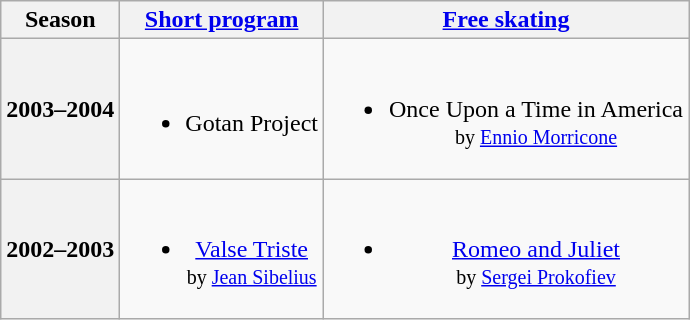<table class=wikitable style=text-align:center>
<tr>
<th>Season</th>
<th><a href='#'>Short program</a></th>
<th><a href='#'>Free skating</a></th>
</tr>
<tr>
<th>2003–2004</th>
<td><br><ul><li>Gotan Project</li></ul></td>
<td><br><ul><li>Once Upon a Time in America <br><small> by <a href='#'>Ennio Morricone</a> </small></li></ul></td>
</tr>
<tr>
<th>2002–2003</th>
<td><br><ul><li><a href='#'>Valse Triste</a> <br><small> by <a href='#'>Jean Sibelius</a> </small></li></ul></td>
<td><br><ul><li><a href='#'>Romeo and Juliet</a> <br><small> by <a href='#'>Sergei Prokofiev</a> </small></li></ul></td>
</tr>
</table>
